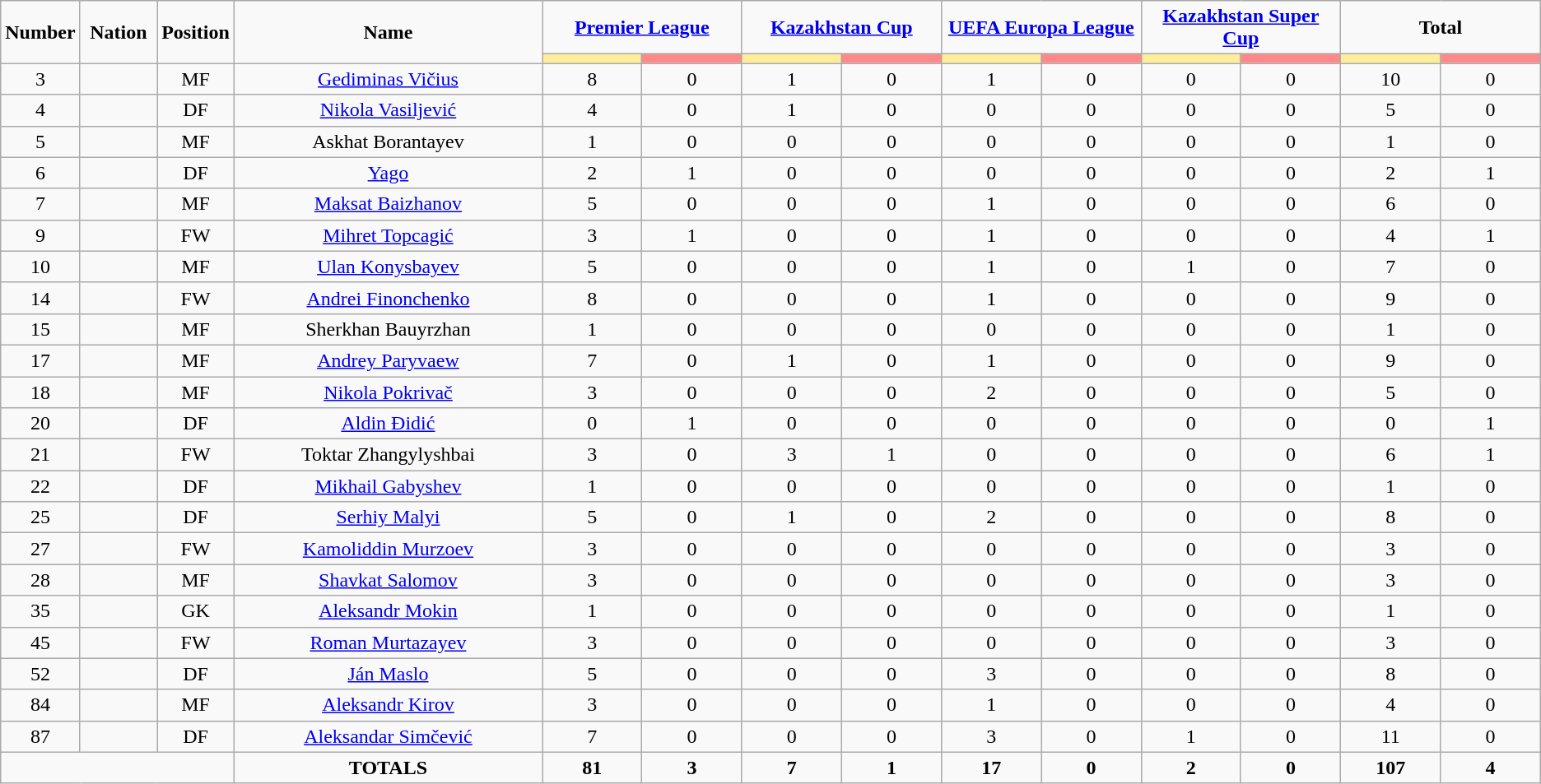<table class="wikitable" style="text-align:center;">
<tr>
<td rowspan="2"  style="width:5%; text-align:center;"><strong>Number</strong></td>
<td rowspan="2"  style="width:5%; text-align:center;"><strong>Nation</strong></td>
<td rowspan="2"  style="width:5%; text-align:center;"><strong>Position</strong></td>
<td rowspan="2"  style="width:20%; text-align:center;"><strong>Name</strong></td>
<td colspan="2" style="text-align:center;"><strong><a href='#'>Premier League</a></strong></td>
<td colspan="2" style="text-align:center;"><strong><a href='#'>Kazakhstan Cup</a></strong></td>
<td colspan="2" style="text-align:center;"><strong><a href='#'>UEFA Europa League</a></strong></td>
<td colspan="2" style="text-align:center;"><strong><a href='#'>Kazakhstan Super Cup</a></strong></td>
<td colspan="2" style="text-align:center;"><strong>Total</strong></td>
</tr>
<tr>
<th style="width:60px; background:#fe9;"></th>
<th style="width:60px; background:#ff8888;"></th>
<th style="width:60px; background:#fe9;"></th>
<th style="width:60px; background:#ff8888;"></th>
<th style="width:60px; background:#fe9;"></th>
<th style="width:60px; background:#ff8888;"></th>
<th style="width:60px; background:#fe9;"></th>
<th style="width:60px; background:#ff8888;"></th>
<th style="width:60px; background:#fe9;"></th>
<th style="width:60px; background:#ff8888;"></th>
</tr>
<tr>
<td>3</td>
<td></td>
<td>MF</td>
<td><a href='#'>Gediminas Vičius</a></td>
<td>8</td>
<td>0</td>
<td>1</td>
<td>0</td>
<td>1</td>
<td>0</td>
<td>0</td>
<td>0</td>
<td>10</td>
<td>0</td>
</tr>
<tr>
<td>4</td>
<td></td>
<td>DF</td>
<td><a href='#'>Nikola Vasiljević</a></td>
<td>4</td>
<td>0</td>
<td>1</td>
<td>0</td>
<td>0</td>
<td>0</td>
<td>0</td>
<td>0</td>
<td>5</td>
<td>0</td>
</tr>
<tr>
<td>5</td>
<td></td>
<td>MF</td>
<td>Askhat Borantayev</td>
<td>1</td>
<td>0</td>
<td>0</td>
<td>0</td>
<td>0</td>
<td>0</td>
<td>0</td>
<td>0</td>
<td>1</td>
<td>0</td>
</tr>
<tr>
<td>6</td>
<td></td>
<td>DF</td>
<td><a href='#'>Yago</a></td>
<td>2</td>
<td>1</td>
<td>0</td>
<td>0</td>
<td>0</td>
<td>0</td>
<td>0</td>
<td>0</td>
<td>2</td>
<td>1</td>
</tr>
<tr>
<td>7</td>
<td></td>
<td>MF</td>
<td><a href='#'>Maksat Baizhanov</a></td>
<td>5</td>
<td>0</td>
<td>0</td>
<td>0</td>
<td>1</td>
<td>0</td>
<td>0</td>
<td>0</td>
<td>6</td>
<td>0</td>
</tr>
<tr>
<td>9</td>
<td></td>
<td>FW</td>
<td><a href='#'>Mihret Topcagić</a></td>
<td>3</td>
<td>1</td>
<td>0</td>
<td>0</td>
<td>1</td>
<td>0</td>
<td>0</td>
<td>0</td>
<td>4</td>
<td>1</td>
</tr>
<tr>
<td>10</td>
<td></td>
<td>MF</td>
<td><a href='#'>Ulan Konysbayev</a></td>
<td>5</td>
<td>0</td>
<td>0</td>
<td>0</td>
<td>1</td>
<td>0</td>
<td>1</td>
<td>0</td>
<td>7</td>
<td>0</td>
</tr>
<tr>
<td>14</td>
<td></td>
<td>FW</td>
<td><a href='#'>Andrei Finonchenko</a></td>
<td>8</td>
<td>0</td>
<td>0</td>
<td>0</td>
<td>1</td>
<td>0</td>
<td>0</td>
<td>0</td>
<td>9</td>
<td>0</td>
</tr>
<tr>
<td>15</td>
<td></td>
<td>MF</td>
<td>Sherkhan Bauyrzhan</td>
<td>1</td>
<td>0</td>
<td>0</td>
<td>0</td>
<td>0</td>
<td>0</td>
<td>0</td>
<td>0</td>
<td>1</td>
<td>0</td>
</tr>
<tr>
<td>17</td>
<td></td>
<td>MF</td>
<td><a href='#'>Andrey Paryvaew</a></td>
<td>7</td>
<td>0</td>
<td>1</td>
<td>0</td>
<td>1</td>
<td>0</td>
<td>0</td>
<td>0</td>
<td>9</td>
<td>0</td>
</tr>
<tr>
<td>18</td>
<td></td>
<td>MF</td>
<td><a href='#'>Nikola Pokrivač</a></td>
<td>3</td>
<td>0</td>
<td>0</td>
<td>0</td>
<td>2</td>
<td>0</td>
<td>0</td>
<td>0</td>
<td>5</td>
<td>0</td>
</tr>
<tr>
<td>20</td>
<td></td>
<td>DF</td>
<td><a href='#'>Aldin Đidić</a></td>
<td>0</td>
<td>1</td>
<td>0</td>
<td>0</td>
<td>0</td>
<td>0</td>
<td>0</td>
<td>0</td>
<td>0</td>
<td>1</td>
</tr>
<tr>
<td>21</td>
<td></td>
<td>FW</td>
<td>Toktar Zhangylyshbai</td>
<td>3</td>
<td>0</td>
<td>3</td>
<td>1</td>
<td>0</td>
<td>0</td>
<td>0</td>
<td>0</td>
<td>6</td>
<td>1</td>
</tr>
<tr>
<td>22</td>
<td></td>
<td>DF</td>
<td><a href='#'>Mikhail Gabyshev</a></td>
<td>1</td>
<td>0</td>
<td>0</td>
<td>0</td>
<td>0</td>
<td>0</td>
<td>0</td>
<td>0</td>
<td>1</td>
<td>0</td>
</tr>
<tr>
<td>25</td>
<td></td>
<td>DF</td>
<td><a href='#'>Serhiy Malyi</a></td>
<td>5</td>
<td>0</td>
<td>1</td>
<td>0</td>
<td>2</td>
<td>0</td>
<td>0</td>
<td>0</td>
<td>8</td>
<td>0</td>
</tr>
<tr>
<td>27</td>
<td></td>
<td>FW</td>
<td><a href='#'>Kamoliddin Murzoev</a></td>
<td>3</td>
<td>0</td>
<td>0</td>
<td>0</td>
<td>0</td>
<td>0</td>
<td>0</td>
<td>0</td>
<td>3</td>
<td>0</td>
</tr>
<tr>
<td>28</td>
<td></td>
<td>MF</td>
<td><a href='#'>Shavkat Salomov</a></td>
<td>3</td>
<td>0</td>
<td>0</td>
<td>0</td>
<td>0</td>
<td>0</td>
<td>0</td>
<td>0</td>
<td>3</td>
<td>0</td>
</tr>
<tr>
<td>35</td>
<td></td>
<td>GK</td>
<td><a href='#'>Aleksandr Mokin</a></td>
<td>1</td>
<td>0</td>
<td>0</td>
<td>0</td>
<td>0</td>
<td>0</td>
<td>0</td>
<td>0</td>
<td>1</td>
<td>0</td>
</tr>
<tr>
<td>45</td>
<td></td>
<td>FW</td>
<td><a href='#'>Roman Murtazayev</a></td>
<td>3</td>
<td>0</td>
<td>0</td>
<td>0</td>
<td>0</td>
<td>0</td>
<td>0</td>
<td>0</td>
<td>3</td>
<td>0</td>
</tr>
<tr>
<td>52</td>
<td></td>
<td>DF</td>
<td><a href='#'>Ján Maslo</a></td>
<td>5</td>
<td>0</td>
<td>0</td>
<td>0</td>
<td>3</td>
<td>0</td>
<td>0</td>
<td>0</td>
<td>8</td>
<td>0</td>
</tr>
<tr>
<td>84</td>
<td></td>
<td>MF</td>
<td><a href='#'>Aleksandr Kirov</a></td>
<td>3</td>
<td>0</td>
<td>0</td>
<td>0</td>
<td>1</td>
<td>0</td>
<td>0</td>
<td>0</td>
<td>4</td>
<td>0</td>
</tr>
<tr>
<td>87</td>
<td></td>
<td>DF</td>
<td><a href='#'>Aleksandar Simčević</a></td>
<td>7</td>
<td>0</td>
<td>0</td>
<td>0</td>
<td>3</td>
<td>0</td>
<td>1</td>
<td>0</td>
<td>11</td>
<td>0</td>
</tr>
<tr>
<td colspan="3"></td>
<td><strong>TOTALS</strong></td>
<td><strong>81</strong></td>
<td><strong>3</strong></td>
<td><strong>7</strong></td>
<td><strong>1</strong></td>
<td><strong>17</strong></td>
<td><strong>0</strong></td>
<td><strong>2</strong></td>
<td><strong>0</strong></td>
<td><strong>107</strong></td>
<td><strong>4</strong></td>
</tr>
</table>
